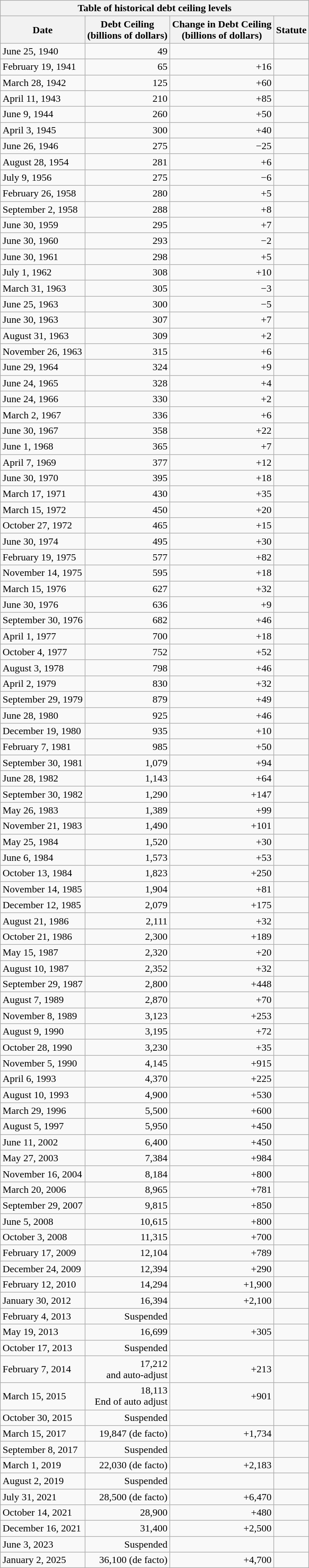<table class="wikitable collapsible notcollapsed">
<tr>
<th colspan=4>Table of historical debt ceiling levels</th>
</tr>
<tr>
<th>Date</th>
<th>Debt Ceiling<br>(billions of dollars)</th>
<th>Change in Debt Ceiling<br>(billions of dollars)</th>
<th>Statute</th>
</tr>
<tr>
<td>June 25, 1940</td>
<td align="right">49</td>
<td></td>
<td></td>
</tr>
<tr>
<td>February 19, 1941</td>
<td align="right">65</td>
<td align="right">+16</td>
<td></td>
</tr>
<tr>
<td>March 28, 1942</td>
<td align="right">125</td>
<td align="right">+60</td>
<td></td>
</tr>
<tr>
<td>April 11, 1943</td>
<td align="right">210</td>
<td align="right">+85</td>
<td></td>
</tr>
<tr>
<td>June 9, 1944</td>
<td align="right">260</td>
<td align="right">+50</td>
<td></td>
</tr>
<tr>
<td>April 3, 1945</td>
<td align="right">300</td>
<td align="right">+40</td>
<td></td>
</tr>
<tr>
<td>June 26, 1946</td>
<td align="right">275</td>
<td align="right">−25</td>
<td></td>
</tr>
<tr>
<td>August 28, 1954</td>
<td align="right">281</td>
<td align="right">+6</td>
<td></td>
</tr>
<tr>
<td>July 9, 1956</td>
<td align="right">275</td>
<td align="right">−6</td>
<td></td>
</tr>
<tr>
<td>February 26, 1958</td>
<td align="right">280</td>
<td align="right">+5</td>
<td></td>
</tr>
<tr>
<td>September 2, 1958</td>
<td align="right">288</td>
<td align="right">+8</td>
<td></td>
</tr>
<tr>
<td>June 30, 1959</td>
<td align="right">295</td>
<td align="right">+7</td>
<td></td>
</tr>
<tr>
<td>June 30, 1960</td>
<td align="right">293</td>
<td align="right">−2</td>
<td></td>
</tr>
<tr>
<td>June 30, 1961</td>
<td align="right">298</td>
<td align="right">+5</td>
<td></td>
</tr>
<tr>
<td>July 1, 1962</td>
<td align="right">308</td>
<td align="right">+10</td>
<td></td>
</tr>
<tr>
<td>March 31, 1963</td>
<td align="right">305</td>
<td align="right">−3</td>
<td></td>
</tr>
<tr>
<td>June 25, 1963</td>
<td align="right">300</td>
<td align="right">−5</td>
<td></td>
</tr>
<tr>
<td>June 30, 1963</td>
<td align="right">307</td>
<td align="right">+7</td>
<td></td>
</tr>
<tr>
<td>August 31, 1963</td>
<td align="right">309</td>
<td align="right">+2</td>
<td></td>
</tr>
<tr>
<td>November 26, 1963</td>
<td align="right">315</td>
<td align="right">+6</td>
<td></td>
</tr>
<tr>
<td>June 29, 1964</td>
<td align="right">324</td>
<td align="right">+9</td>
<td></td>
</tr>
<tr>
<td>June 24, 1965</td>
<td align="right">328</td>
<td align="right">+4</td>
<td></td>
</tr>
<tr>
<td>June 24, 1966</td>
<td align="right">330</td>
<td align="right">+2</td>
<td></td>
</tr>
<tr>
<td>March 2, 1967</td>
<td align="right">336</td>
<td align="right">+6</td>
<td></td>
</tr>
<tr>
<td>June 30, 1967</td>
<td align="right">358</td>
<td align="right">+22</td>
<td></td>
</tr>
<tr>
<td>June 1, 1968</td>
<td align="right">365</td>
<td align="right">+7</td>
<td></td>
</tr>
<tr>
<td>April 7, 1969</td>
<td align="right">377</td>
<td align="right">+12</td>
<td></td>
</tr>
<tr>
<td>June 30, 1970</td>
<td align="right">395</td>
<td align="right">+18</td>
<td></td>
</tr>
<tr>
<td>March 17, 1971</td>
<td align="right">430</td>
<td align="right">+35</td>
<td></td>
</tr>
<tr>
<td>March 15, 1972</td>
<td align="right">450</td>
<td align="right">+20</td>
<td></td>
</tr>
<tr>
<td>October 27, 1972</td>
<td align="right">465</td>
<td align="right">+15</td>
<td></td>
</tr>
<tr>
<td>June 30, 1974</td>
<td align="right">495</td>
<td align="right">+30</td>
<td></td>
</tr>
<tr>
<td>February 19, 1975</td>
<td align="right">577</td>
<td align="right">+82</td>
<td></td>
</tr>
<tr>
<td>November 14, 1975</td>
<td align="right">595</td>
<td align="right">+18</td>
<td></td>
</tr>
<tr>
<td>March 15, 1976</td>
<td align="right">627</td>
<td align="right">+32</td>
<td></td>
</tr>
<tr>
<td>June 30, 1976</td>
<td align="right">636</td>
<td align="right">+9</td>
<td></td>
</tr>
<tr>
<td>September 30, 1976</td>
<td align="right">682</td>
<td align="right">+46</td>
<td></td>
</tr>
<tr>
<td>April 1, 1977</td>
<td align="right">700</td>
<td align="right">+18</td>
<td></td>
</tr>
<tr>
<td>October 4, 1977</td>
<td align="right">752</td>
<td align="right">+52</td>
<td></td>
</tr>
<tr>
<td>August 3, 1978</td>
<td align="right">798</td>
<td align="right">+46</td>
<td></td>
</tr>
<tr>
<td>April 2, 1979</td>
<td align="right">830</td>
<td align="right">+32</td>
<td></td>
</tr>
<tr>
<td>September 29, 1979</td>
<td align="right">879</td>
<td align="right">+49</td>
<td></td>
</tr>
<tr>
<td>June 28, 1980</td>
<td align="right">925</td>
<td align="right">+46</td>
<td></td>
</tr>
<tr>
<td>December 19, 1980</td>
<td align="right">935</td>
<td align="right">+10</td>
<td></td>
</tr>
<tr>
<td>February 7, 1981</td>
<td align="right">985</td>
<td align="right">+50</td>
<td></td>
</tr>
<tr>
<td>September 30, 1981</td>
<td align="right">1,079</td>
<td align="right">+94</td>
<td></td>
</tr>
<tr>
<td>June 28, 1982</td>
<td align="right">1,143</td>
<td align="right">+64</td>
<td></td>
</tr>
<tr>
<td>September 30, 1982</td>
<td align="right">1,290</td>
<td align="right">+147</td>
<td></td>
</tr>
<tr>
<td>May 26, 1983</td>
<td align="right">1,389</td>
<td align="right">+99</td>
<td></td>
</tr>
<tr>
<td>November 21, 1983</td>
<td align="right">1,490</td>
<td align="right">+101</td>
<td></td>
</tr>
<tr>
<td>May 25, 1984</td>
<td align="right">1,520</td>
<td align="right">+30</td>
<td></td>
</tr>
<tr>
<td>June 6, 1984</td>
<td align="right">1,573</td>
<td align="right">+53</td>
<td></td>
</tr>
<tr>
<td>October 13, 1984</td>
<td align="right">1,823</td>
<td align="right">+250</td>
<td></td>
</tr>
<tr>
<td>November 14, 1985</td>
<td align="right">1,904</td>
<td align="right">+81</td>
<td></td>
</tr>
<tr>
<td>December 12, 1985</td>
<td align="right">2,079</td>
<td align="right">+175</td>
<td></td>
</tr>
<tr>
<td>August 21, 1986</td>
<td align="right">2,111</td>
<td align="right">+32</td>
<td></td>
</tr>
<tr>
<td>October 21, 1986</td>
<td align="right">2,300</td>
<td align="right">+189</td>
<td></td>
</tr>
<tr>
<td>May 15, 1987</td>
<td align="right">2,320</td>
<td align="right">+20</td>
<td></td>
</tr>
<tr>
<td>August 10, 1987</td>
<td align="right">2,352</td>
<td align="right">+32</td>
<td></td>
</tr>
<tr>
<td>September 29, 1987</td>
<td align="right">2,800</td>
<td align="right">+448</td>
<td></td>
</tr>
<tr>
<td>August 7, 1989</td>
<td align="right">2,870</td>
<td align="right">+70</td>
<td></td>
</tr>
<tr>
<td>November 8, 1989</td>
<td align="right">3,123</td>
<td align="right">+253</td>
<td></td>
</tr>
<tr>
<td>August 9, 1990</td>
<td align="right">3,195</td>
<td align="right">+72</td>
<td></td>
</tr>
<tr>
<td>October 28, 1990</td>
<td align="right">3,230</td>
<td align="right">+35</td>
<td></td>
</tr>
<tr>
<td>November 5, 1990</td>
<td align="right">4,145</td>
<td align="right">+915</td>
<td></td>
</tr>
<tr>
<td>April 6, 1993</td>
<td align="right">4,370</td>
<td align="right">+225</td>
<td></td>
</tr>
<tr>
<td>August 10, 1993</td>
<td align="right">4,900</td>
<td align="right">+530</td>
<td></td>
</tr>
<tr>
<td>March 29, 1996</td>
<td align="right">5,500</td>
<td align="right">+600</td>
<td></td>
</tr>
<tr>
<td>August 5, 1997</td>
<td align="right">5,950</td>
<td align="right">+450</td>
<td></td>
</tr>
<tr>
<td>June 11, 2002</td>
<td align="right">6,400</td>
<td align="right">+450</td>
<td></td>
</tr>
<tr>
<td>May 27, 2003</td>
<td align="right">7,384</td>
<td align="right">+984</td>
<td></td>
</tr>
<tr>
<td>November 16, 2004</td>
<td align="right">8,184</td>
<td align="right">+800</td>
<td></td>
</tr>
<tr>
<td>March 20, 2006</td>
<td align="right">8,965</td>
<td align="right">+781</td>
<td></td>
</tr>
<tr>
<td>September 29, 2007</td>
<td align="right">9,815</td>
<td align="right">+850</td>
<td></td>
</tr>
<tr>
<td>June 5, 2008</td>
<td align="right">10,615</td>
<td align="right">+800</td>
<td></td>
</tr>
<tr>
<td>October 3, 2008</td>
<td align="right">11,315</td>
<td align="right">+700</td>
<td></td>
</tr>
<tr>
<td>February 17, 2009</td>
<td align="right">12,104</td>
<td align="right">+789</td>
<td></td>
</tr>
<tr>
<td>December 24, 2009</td>
<td align="right">12,394</td>
<td align="right">+290</td>
<td></td>
</tr>
<tr>
<td>February 12, 2010</td>
<td align="right">14,294</td>
<td align="right">+1,900</td>
<td></td>
</tr>
<tr>
<td>January 30, 2012</td>
<td align="right">16,394</td>
<td align="right">+2,100</td>
<td></td>
</tr>
<tr>
<td>February 4, 2013</td>
<td align="right">Suspended</td>
<td></td>
<td></td>
</tr>
<tr>
<td>May 19, 2013</td>
<td align="right">16,699</td>
<td align="right">+305</td>
<td></td>
</tr>
<tr>
<td>October 17, 2013</td>
<td align="right">Suspended</td>
<td></td>
<td></td>
</tr>
<tr>
<td>February 7, 2014</td>
<td align="right">17,212<br>and auto-adjust</td>
<td align="right">+213</td>
<td></td>
</tr>
<tr>
<td>March 15, 2015</td>
<td align="right">18,113<br>End of auto adjust</td>
<td align="right">+901</td>
<td></td>
</tr>
<tr>
<td>October 30, 2015</td>
<td align="right">Suspended</td>
<td></td>
<td></td>
</tr>
<tr>
<td>March 15, 2017</td>
<td align="right">19,847 (de facto)</td>
<td align="right">+1,734</td>
<td></td>
</tr>
<tr>
<td>September 8, 2017</td>
<td align="right">Suspended</td>
<td align="right"></td>
<td><br></td>
</tr>
<tr>
<td>March 1, 2019</td>
<td align="right">22,030 (de facto)</td>
<td align="right">+2,183</td>
<td></td>
</tr>
<tr>
<td>August 2, 2019</td>
<td align="right">Suspended</td>
<td align="right"></td>
<td></td>
</tr>
<tr>
<td>July 31, 2021</td>
<td align="right">28,500 (de facto)</td>
<td align="right">+6,470</td>
<td></td>
</tr>
<tr>
<td>October 14, 2021</td>
<td align="right">28,900</td>
<td align="right">+480</td>
<td></td>
</tr>
<tr>
<td>December 16, 2021</td>
<td align="right">31,400</td>
<td align="right">+2,500</td>
<td></td>
</tr>
<tr>
<td>June 3, 2023</td>
<td align="right">Suspended</td>
<td></td>
<td></td>
</tr>
<tr>
<td>January 2, 2025</td>
<td align="right">36,100 (de facto)</td>
<td align="right">+4,700</td>
<td></td>
</tr>
</table>
